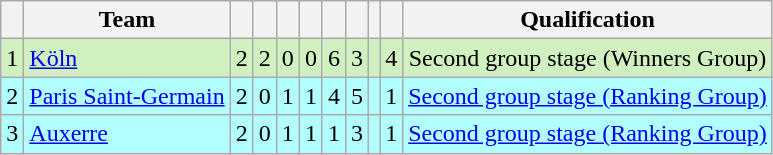<table class="wikitable" style="text-align:center">
<tr>
<th></th>
<th>Team</th>
<th></th>
<th></th>
<th></th>
<th></th>
<th></th>
<th></th>
<th></th>
<th></th>
<th>Qualification</th>
</tr>
<tr style="background:#D0F0C0;">
<td>1</td>
<td align="left"> <a href='#'>Köln</a></td>
<td>2</td>
<td>2</td>
<td>0</td>
<td>0</td>
<td>6</td>
<td>3</td>
<td></td>
<td>4</td>
<td>Second group stage (Winners Group)</td>
</tr>
<tr style="background:#B2FFFF;">
<td>2</td>
<td align="left"> <a href='#'>Paris Saint-Germain</a></td>
<td>2</td>
<td>0</td>
<td>1</td>
<td>1</td>
<td>4</td>
<td>5</td>
<td></td>
<td>1</td>
<td><a href='#'>Second group stage (Ranking Group)</a></td>
</tr>
<tr style="background:#B2FFFF;">
<td>3</td>
<td align="left"> <a href='#'>Auxerre</a></td>
<td>2</td>
<td>0</td>
<td>1</td>
<td>1</td>
<td>1</td>
<td>3</td>
<td></td>
<td>1</td>
<td><a href='#'>Second group stage (Ranking Group)</a></td>
</tr>
</table>
